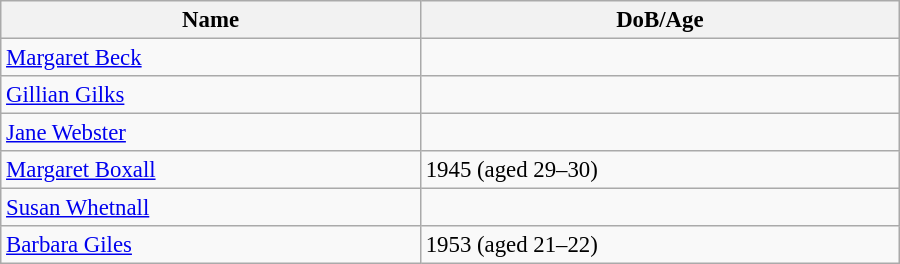<table class="wikitable" style="width:600px; font-size:95%;">
<tr>
<th align="left">Name</th>
<th align="left">DoB/Age</th>
</tr>
<tr>
<td align="left"><a href='#'>Margaret Beck</a></td>
<td align="left"></td>
</tr>
<tr>
<td align="left"><a href='#'>Gillian Gilks</a></td>
<td align="left"></td>
</tr>
<tr>
<td align="left"><a href='#'>Jane Webster</a></td>
<td align="left"></td>
</tr>
<tr>
<td align="left"><a href='#'>Margaret Boxall</a></td>
<td align="left">1945 (aged 29–30)</td>
</tr>
<tr>
<td align="left"><a href='#'>Susan Whetnall</a></td>
<td align="left"></td>
</tr>
<tr>
<td align="left"><a href='#'>Barbara Giles</a></td>
<td align="left">1953 (aged 21–22)</td>
</tr>
</table>
